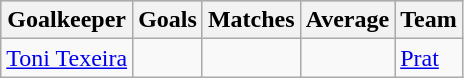<table class="wikitable sortable" class="wikitable">
<tr style="background:#ccc; text-align:center;">
<th>Goalkeeper</th>
<th>Goals</th>
<th>Matches</th>
<th>Average</th>
<th>Team</th>
</tr>
<tr>
<td> <a href='#'>Toni Texeira</a></td>
<td></td>
<td></td>
<td></td>
<td><a href='#'>Prat</a></td>
</tr>
</table>
